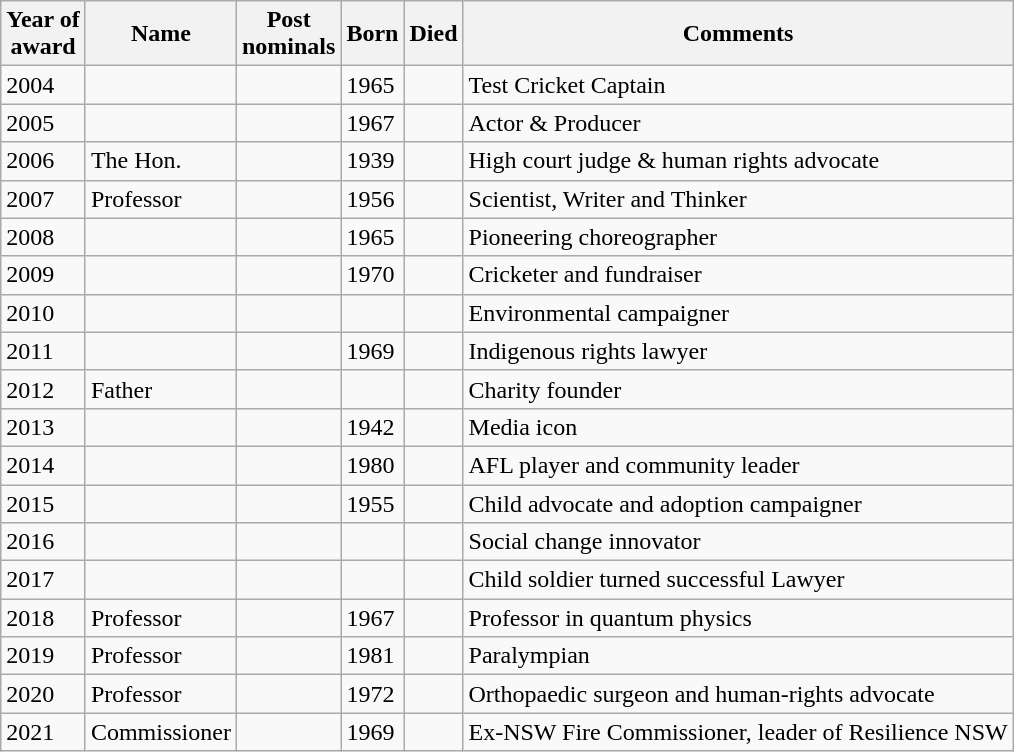<table class="wikitable sortable">
<tr>
<th>Year of<br>award</th>
<th>Name</th>
<th>Post<br>nominals</th>
<th>Born</th>
<th>Died</th>
<th>Comments</th>
</tr>
<tr>
<td>2004</td>
<td></td>
<td></td>
<td>1965</td>
<td></td>
<td>Test Cricket Captain</td>
</tr>
<tr>
<td>2005</td>
<td></td>
<td></td>
<td>1967</td>
<td></td>
<td>Actor & Producer</td>
</tr>
<tr>
<td>2006</td>
<td>The Hon. </td>
<td></td>
<td>1939</td>
<td></td>
<td>High court judge & human rights advocate</td>
</tr>
<tr>
<td>2007</td>
<td>Professor </td>
<td></td>
<td>1956</td>
<td></td>
<td>Scientist, Writer and Thinker</td>
</tr>
<tr>
<td>2008</td>
<td></td>
<td></td>
<td>1965</td>
<td></td>
<td>Pioneering choreographer</td>
</tr>
<tr>
<td>2009</td>
<td></td>
<td></td>
<td>1970</td>
<td></td>
<td>Cricketer and fundraiser</td>
</tr>
<tr>
<td>2010</td>
<td></td>
<td></td>
<td></td>
<td></td>
<td>Environmental campaigner</td>
</tr>
<tr>
<td>2011</td>
<td></td>
<td></td>
<td>1969</td>
<td></td>
<td>Indigenous rights lawyer</td>
</tr>
<tr>
<td>2012</td>
<td>Father </td>
<td></td>
<td></td>
<td></td>
<td>Charity founder</td>
</tr>
<tr>
<td>2013</td>
<td></td>
<td></td>
<td>1942</td>
<td></td>
<td>Media icon</td>
</tr>
<tr>
<td>2014</td>
<td></td>
<td></td>
<td>1980</td>
<td></td>
<td>AFL player and community leader</td>
</tr>
<tr>
<td>2015</td>
<td></td>
<td></td>
<td>1955</td>
<td></td>
<td>Child advocate and adoption campaigner</td>
</tr>
<tr>
<td>2016</td>
<td></td>
<td></td>
<td></td>
<td></td>
<td>Social change innovator</td>
</tr>
<tr>
<td>2017</td>
<td></td>
<td></td>
<td></td>
<td></td>
<td>Child soldier turned successful Lawyer</td>
</tr>
<tr>
<td>2018</td>
<td>Professor </td>
<td></td>
<td>1967</td>
<td></td>
<td>Professor in quantum physics</td>
</tr>
<tr>
<td>2019</td>
<td>Professor </td>
<td></td>
<td>1981</td>
<td></td>
<td>Paralympian</td>
</tr>
<tr>
<td>2020</td>
<td>Professor </td>
<td></td>
<td>1972</td>
<td></td>
<td>Orthopaedic surgeon and human-rights advocate</td>
</tr>
<tr>
<td>2021</td>
<td>Commissioner </td>
<td></td>
<td>1969</td>
<td></td>
<td>Ex-NSW Fire Commissioner, leader of Resilience NSW</td>
</tr>
</table>
